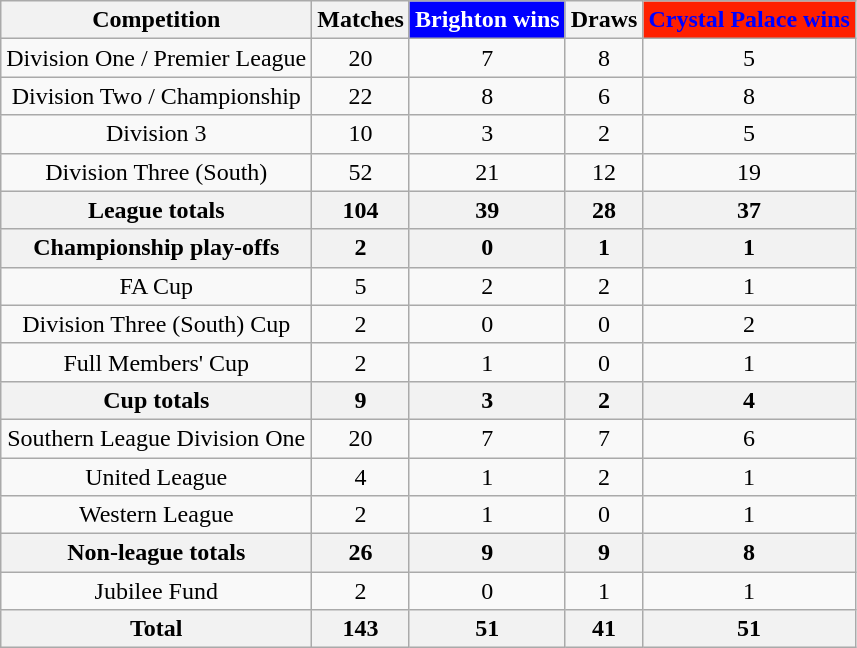<table class="wikitable" style="text-align: center;">
<tr>
<th>Competition</th>
<th>Matches</th>
<th style="background:#0000FF; color:#ffffff;">Brighton wins</th>
<th>Draws</th>
<th style="background:#FF2000; color:#0000FF;">Crystal Palace wins</th>
</tr>
<tr>
<td>Division One / Premier League</td>
<td>20</td>
<td>7</td>
<td>8</td>
<td>5</td>
</tr>
<tr>
<td>Division Two / Championship</td>
<td>22</td>
<td>8</td>
<td>6</td>
<td>8</td>
</tr>
<tr>
<td>Division 3</td>
<td>10</td>
<td>3</td>
<td>2</td>
<td>5</td>
</tr>
<tr>
<td>Division Three (South)</td>
<td>52</td>
<td>21</td>
<td>12</td>
<td>19</td>
</tr>
<tr>
<th>League totals</th>
<th>104</th>
<th>39</th>
<th>28</th>
<th>37</th>
</tr>
<tr>
<th>Championship play-offs</th>
<th>2</th>
<th>0</th>
<th>1</th>
<th>1</th>
</tr>
<tr>
<td>FA Cup</td>
<td>5</td>
<td>2</td>
<td>2</td>
<td>1</td>
</tr>
<tr>
<td>Division Three (South) Cup</td>
<td>2</td>
<td>0</td>
<td>0</td>
<td>2</td>
</tr>
<tr>
<td>Full Members' Cup</td>
<td>2</td>
<td>1</td>
<td>0</td>
<td>1</td>
</tr>
<tr>
<th>Cup totals</th>
<th>9</th>
<th>3</th>
<th>2</th>
<th>4</th>
</tr>
<tr>
<td>Southern League Division One</td>
<td>20</td>
<td>7</td>
<td>7</td>
<td>6</td>
</tr>
<tr>
<td>United League</td>
<td>4</td>
<td>1</td>
<td>2</td>
<td>1</td>
</tr>
<tr>
<td>Western League</td>
<td>2</td>
<td>1</td>
<td>0</td>
<td>1</td>
</tr>
<tr>
<th>Non-league totals</th>
<th>26</th>
<th>9</th>
<th>9</th>
<th>8</th>
</tr>
<tr>
<td>Jubilee Fund</td>
<td>2</td>
<td>0</td>
<td>1</td>
<td>1</td>
</tr>
<tr>
<th>Total</th>
<th>143</th>
<th>51</th>
<th>41</th>
<th>51</th>
</tr>
</table>
